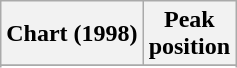<table class="wikitable sortable plainrowheaders" style="text-align:center">
<tr>
<th>Chart (1998)</th>
<th>Peak<br>position</th>
</tr>
<tr>
</tr>
<tr>
</tr>
</table>
